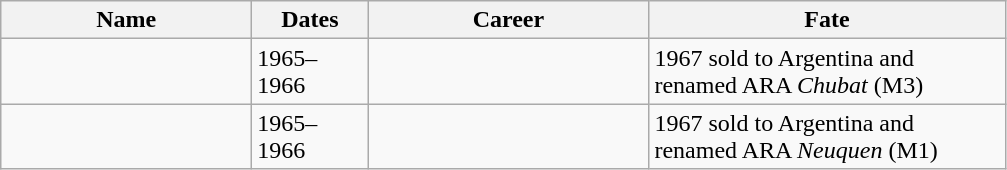<table class="wikitable">
<tr>
<th width="160">Name</th>
<th width="70">Dates</th>
<th width="180">Career</th>
<th width="230">Fate</th>
</tr>
<tr>
<td></td>
<td>1965–1966</td>
<td></td>
<td>1967 sold to Argentina and renamed ARA <em>Chubat</em> (M3)</td>
</tr>
<tr>
<td></td>
<td>1965–1966</td>
<td></td>
<td>1967 sold to Argentina and renamed ARA <em>Neuquen</em> (M1)</td>
</tr>
</table>
